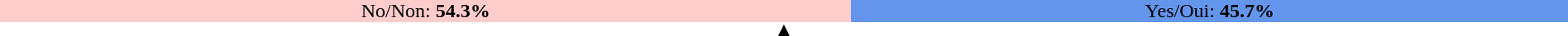<table width=100% cellspacing=0 cellpadding=0 style="text-align: center;">
<tr>
<td width=54.3% style="background-color: #fcc;">No/Non: <strong>54.3%</strong></td>
<td width=45.7% style="background-color: cornflowerblue">Yes/Oui: <strong>45.7%</strong></td>
</tr>
<tr>
<td colspan=4 style="text-align: center; line-height: 80%;"><strong>▲</strong></td>
</tr>
</table>
